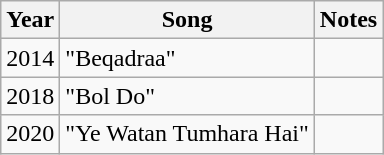<table class="wikitable">
<tr>
<th>Year</th>
<th>Song</th>
<th>Notes</th>
</tr>
<tr>
<td>2014</td>
<td>"Beqadraa"</td>
<td></td>
</tr>
<tr>
<td>2018</td>
<td>"Bol Do"</td>
<td></td>
</tr>
<tr>
<td>2020</td>
<td>"Ye Watan Tumhara Hai"</td>
<td></td>
</tr>
</table>
